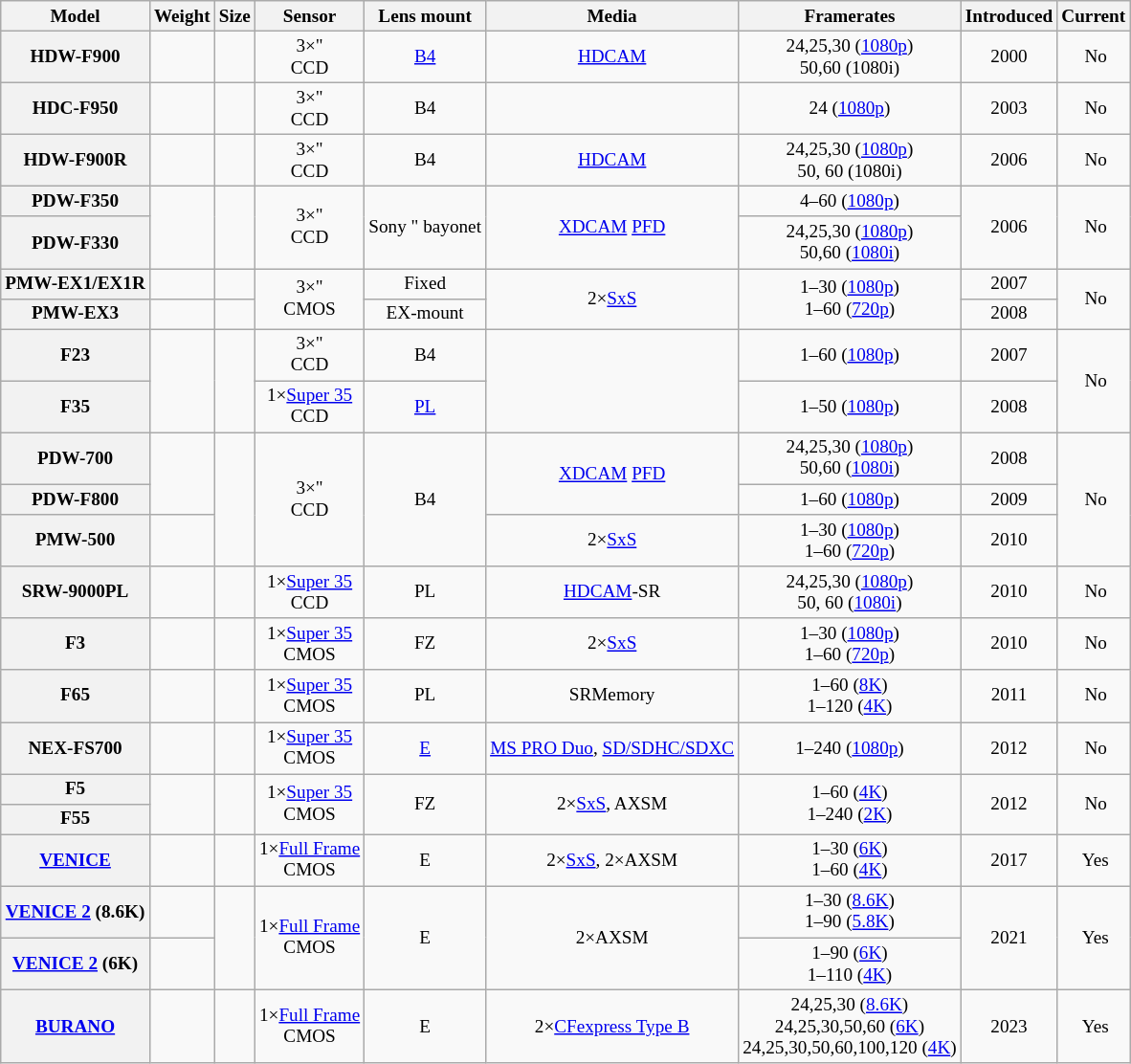<table class="wikitable sortable" style="text-align:center;font-size:80%;">
<tr>
<th>Model</th>
<th>Weight</th>
<th>Size</th>
<th>Sensor</th>
<th>Lens mount</th>
<th>Media</th>
<th>Framerates</th>
<th>Introduced</th>
<th>Current</th>
</tr>
<tr>
<th>HDW-F900</th>
<td></td>
<td></td>
<td>3×"<br>CCD</td>
<td><a href='#'>B4</a></td>
<td><a href='#'>HDCAM</a></td>
<td>24,25,30 (<a href='#'>1080p</a>)<br>50,60 (1080i)</td>
<td>2000</td>
<td> No</td>
</tr>
<tr>
<th>HDC-F950</th>
<td></td>
<td></td>
<td>3×"<br>CCD</td>
<td>B4</td>
<td></td>
<td>24 (<a href='#'>1080p</a>)</td>
<td>2003</td>
<td> No</td>
</tr>
<tr>
<th>HDW-F900R</th>
<td></td>
<td></td>
<td>3×"<br>CCD</td>
<td>B4</td>
<td><a href='#'>HDCAM</a></td>
<td>24,25,30 (<a href='#'>1080p</a>)<br>50, 60 (1080i)</td>
<td>2006</td>
<td> No</td>
</tr>
<tr>
<th>PDW-F350</th>
<td rowspan=2></td>
<td rowspan=2></td>
<td rowspan=2>3×"<br>CCD</td>
<td rowspan=2>Sony " bayonet</td>
<td rowspan=2><a href='#'>XDCAM</a> <a href='#'>PFD</a></td>
<td>4–60 (<a href='#'>1080p</a>)</td>
<td rowspan=2>2006</td>
<td rowspan=2> No</td>
</tr>
<tr>
<th>PDW-F330</th>
<td>24,25,30 (<a href='#'>1080p</a>)<br>50,60 (<a href='#'>1080i</a>)</td>
</tr>
<tr>
<th>PMW-EX1/EX1R</th>
<td></td>
<td></td>
<td rowspan=2>3×"<br>CMOS</td>
<td>Fixed</td>
<td rowspan=2>2×<a href='#'>SxS</a></td>
<td rowspan=2>1–30 (<a href='#'>1080p</a>)<br>1–60 (<a href='#'>720p</a>)</td>
<td>2007</td>
<td rowspan=2> No</td>
</tr>
<tr>
<th>PMW-EX3</th>
<td></td>
<td></td>
<td>EX-mount</td>
<td>2008</td>
</tr>
<tr>
<th>F23</th>
<td rowspan=2></td>
<td rowspan=2></td>
<td>3×"<br>CCD</td>
<td>B4</td>
<td rowspan=2></td>
<td>1–60 (<a href='#'>1080p</a>)</td>
<td>2007</td>
<td rowspan=2> No</td>
</tr>
<tr>
<th>F35</th>
<td>1×<a href='#'>Super 35</a><br>CCD</td>
<td><a href='#'>PL</a></td>
<td>1–50 (<a href='#'>1080p</a>)</td>
<td>2008</td>
</tr>
<tr>
<th>PDW-700</th>
<td rowspan=2></td>
<td rowspan=3></td>
<td rowspan=3>3×"<br>CCD</td>
<td rowspan=3>B4</td>
<td rowspan=2><a href='#'>XDCAM</a> <a href='#'>PFD</a></td>
<td>24,25,30 (<a href='#'>1080p</a>)<br>50,60 (<a href='#'>1080i</a>)</td>
<td>2008</td>
<td rowspan=3> No</td>
</tr>
<tr>
<th>PDW-F800</th>
<td>1–60 (<a href='#'>1080p</a>)</td>
<td>2009</td>
</tr>
<tr>
<th>PMW-500</th>
<td></td>
<td>2×<a href='#'>SxS</a></td>
<td>1–30 (<a href='#'>1080p</a>)<br>1–60 (<a href='#'>720p</a>)</td>
<td>2010</td>
</tr>
<tr>
<th>SRW-9000PL</th>
<td></td>
<td></td>
<td>1×<a href='#'>Super 35</a><br>CCD</td>
<td>PL</td>
<td><a href='#'>HDCAM</a>-SR</td>
<td>24,25,30 (<a href='#'>1080p</a>)<br>50, 60 (<a href='#'>1080i</a>)</td>
<td>2010</td>
<td> No</td>
</tr>
<tr>
<th>F3</th>
<td></td>
<td></td>
<td>1×<a href='#'>Super 35</a><br>CMOS</td>
<td>FZ</td>
<td>2×<a href='#'>SxS</a></td>
<td>1–30 (<a href='#'>1080p</a>)<br>1–60 (<a href='#'>720p</a>)</td>
<td>2010</td>
<td> No</td>
</tr>
<tr>
<th>F65</th>
<td></td>
<td></td>
<td>1×<a href='#'>Super 35</a><br>CMOS</td>
<td>PL</td>
<td>SRMemory</td>
<td>1–60 (<a href='#'>8K</a>)<br>1–120 (<a href='#'>4K</a>)</td>
<td>2011</td>
<td> No</td>
</tr>
<tr>
<th>NEX-FS700</th>
<td></td>
<td></td>
<td>1×<a href='#'>Super 35</a><br>CMOS</td>
<td><a href='#'>E</a></td>
<td><a href='#'>MS PRO Duo</a>, <a href='#'>SD/SDHC/SDXC</a></td>
<td>1–240 (<a href='#'>1080p</a>)</td>
<td>2012</td>
<td> No</td>
</tr>
<tr>
<th>F5</th>
<td rowspan=2></td>
<td rowspan=2></td>
<td rowspan=2>1×<a href='#'>Super 35</a><br>CMOS</td>
<td rowspan=2>FZ</td>
<td rowspan=2>2×<a href='#'>SxS</a>, AXSM</td>
<td rowspan=2>1–60 (<a href='#'>4K</a>)<br>1–240 (<a href='#'>2K</a>)</td>
<td rowspan=2>2012</td>
<td rowspan=2> No</td>
</tr>
<tr>
<th>F55</th>
</tr>
<tr>
<th><a href='#'>VENICE</a></th>
<td></td>
<td></td>
<td>1×<a href='#'>Full Frame</a><br>CMOS</td>
<td>E</td>
<td>2×<a href='#'>SxS</a>, 2×AXSM</td>
<td>1–30 (<a href='#'>6K</a>)<br>1–60 (<a href='#'>4K</a>)</td>
<td>2017</td>
<td> Yes</td>
</tr>
<tr>
<th><a href='#'>VENICE 2</a> (8.6K)</th>
<td></td>
<td rowspan=2></td>
<td rowspan=2>1×<a href='#'>Full Frame</a><br>CMOS</td>
<td rowspan=2>E</td>
<td rowspan=2>2×AXSM</td>
<td>1–30 (<a href='#'>8.6K</a>)<br>1–90 (<a href='#'>5.8K</a>)</td>
<td rowspan=2>2021</td>
<td rowspan=2> Yes</td>
</tr>
<tr>
<th><a href='#'>VENICE 2</a> (6K)</th>
<td></td>
<td>1–90 (<a href='#'>6K</a>)<br>1–110 (<a href='#'>4K</a>)</td>
</tr>
<tr>
<th><a href='#'>BURANO</a></th>
<td></td>
<td></td>
<td>1×<a href='#'>Full Frame</a><br>CMOS</td>
<td>E</td>
<td>2×<a href='#'>CFexpress Type B</a></td>
<td>24,25,30 (<a href='#'>8.6K</a>)<br>24,25,30,50,60 (<a href='#'>6K</a>)<br>24,25,30,50,60,100,120 (<a href='#'>4K</a>)</td>
<td>2023</td>
<td> Yes</td>
</tr>
</table>
